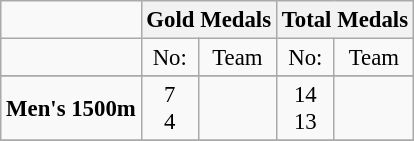<table class="wikitable" style="text-align: center; font-size:95%;">
<tr>
<td></td>
<th colspan=2>Gold Medals</th>
<th colspan=2>Total Medals</th>
</tr>
<tr>
<td></td>
<td>No:</td>
<td>Team</td>
<td>No:</td>
<td>Team</td>
</tr>
<tr>
</tr>
<tr>
<td><strong>Men's 1500m</strong></td>
<td>7 <br> 4</td>
<td align="left"> <br> </td>
<td>14 <br> 13</td>
<td align="left"> <br> </td>
</tr>
<tr>
</tr>
</table>
